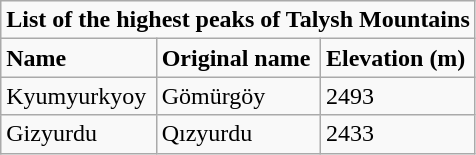<table class="wikitable">
<tr>
<td colspan="3"><strong>List of the highest peaks of Talysh Mountains</strong></td>
</tr>
<tr>
<td><strong>Name</strong></td>
<td><strong>Original name</strong></td>
<td><strong>Elevation  (m)</strong></td>
</tr>
<tr>
<td>Kyumyurkyoy</td>
<td>Gömürgöy</td>
<td>2493</td>
</tr>
<tr>
<td>Gizyurdu</td>
<td>Qızyurdu</td>
<td>2433</td>
</tr>
</table>
